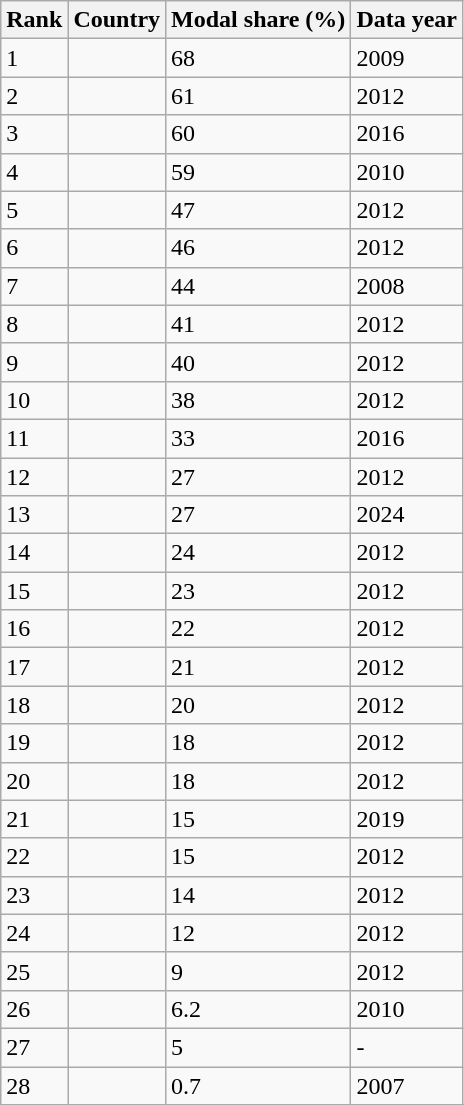<table class="sortable wikitable">
<tr>
<th>Rank</th>
<th>Country</th>
<th>Modal share (%)</th>
<th>Data year</th>
</tr>
<tr>
<td>1</td>
<td></td>
<td>68</td>
<td>2009</td>
</tr>
<tr>
<td>2</td>
<td></td>
<td>61</td>
<td>2012</td>
</tr>
<tr>
<td>3</td>
<td></td>
<td>60</td>
<td>2016</td>
</tr>
<tr>
<td>4</td>
<td></td>
<td>59</td>
<td>2010</td>
</tr>
<tr>
<td>5</td>
<td></td>
<td>47</td>
<td>2012</td>
</tr>
<tr>
<td>6</td>
<td></td>
<td>46</td>
<td>2012</td>
</tr>
<tr>
<td>7</td>
<td></td>
<td>44</td>
<td>2008</td>
</tr>
<tr>
<td>8</td>
<td></td>
<td>41</td>
<td>2012</td>
</tr>
<tr>
<td>9</td>
<td></td>
<td>40</td>
<td>2012</td>
</tr>
<tr>
<td>10</td>
<td></td>
<td>38</td>
<td>2012</td>
</tr>
<tr>
<td>11</td>
<td></td>
<td>33</td>
<td>2016</td>
</tr>
<tr>
<td>12</td>
<td></td>
<td>27</td>
<td>2012</td>
</tr>
<tr>
<td>13</td>
<td></td>
<td>27</td>
<td>2024</td>
</tr>
<tr>
<td>14</td>
<td></td>
<td>24</td>
<td>2012</td>
</tr>
<tr>
<td>15</td>
<td></td>
<td>23</td>
<td>2012</td>
</tr>
<tr>
<td>16</td>
<td></td>
<td>22</td>
<td>2012</td>
</tr>
<tr>
<td>17</td>
<td></td>
<td>21</td>
<td>2012</td>
</tr>
<tr>
<td>18</td>
<td></td>
<td>20</td>
<td>2012</td>
</tr>
<tr>
<td>19</td>
<td></td>
<td>18</td>
<td>2012</td>
</tr>
<tr>
<td>20</td>
<td></td>
<td>18</td>
<td>2012</td>
</tr>
<tr>
<td>21</td>
<td></td>
<td>15</td>
<td>2019</td>
</tr>
<tr>
<td>22</td>
<td></td>
<td>15</td>
<td>2012</td>
</tr>
<tr>
<td>23</td>
<td></td>
<td>14</td>
<td>2012</td>
</tr>
<tr>
<td>24</td>
<td></td>
<td>12</td>
<td>2012</td>
</tr>
<tr>
<td>25</td>
<td></td>
<td>9</td>
<td>2012</td>
</tr>
<tr>
<td>26</td>
<td></td>
<td>6.2</td>
<td>2010</td>
</tr>
<tr>
<td>27</td>
<td></td>
<td>5</td>
<td 2012>-</td>
</tr>
<tr>
<td>28</td>
<td></td>
<td>0.7</td>
<td>2007</td>
</tr>
<tr>
</tr>
</table>
